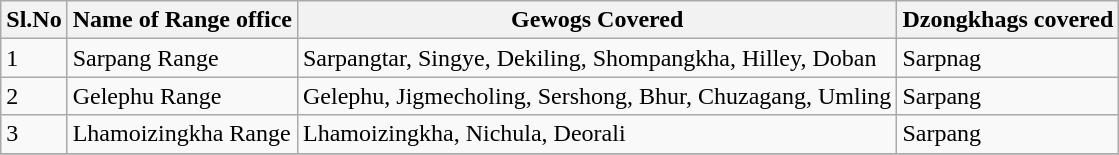<table class="wikitable">
<tr>
<th>Sl.No</th>
<th>Name of Range office</th>
<th>Gewogs Covered</th>
<th>Dzongkhags covered</th>
</tr>
<tr>
<td>1</td>
<td>Sarpang Range</td>
<td>Sarpangtar, Singye, Dekiling, Shompangkha, Hilley, Doban</td>
<td>Sarpnag</td>
</tr>
<tr>
<td>2</td>
<td>Gelephu Range</td>
<td>Gelephu, Jigmecholing, Sershong, Bhur, Chuzagang, Umling</td>
<td>Sarpang</td>
</tr>
<tr>
<td>3</td>
<td>Lhamoizingkha Range</td>
<td>Lhamoizingkha, Nichula, Deorali</td>
<td>Sarpang</td>
</tr>
<tr>
</tr>
</table>
